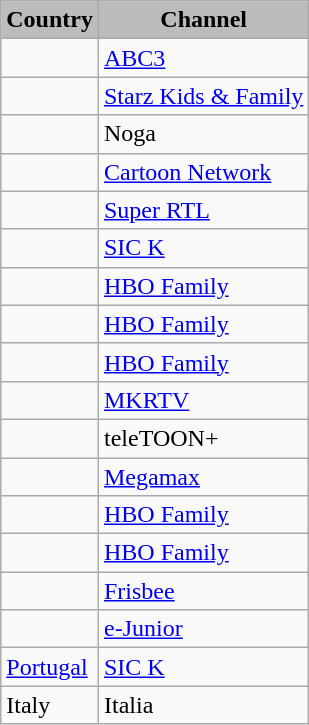<table class="wikitable">
<tr>
<th style="background:#bcbcbc;">Country</th>
<th style="background:#bcbcbc;">Channel</th>
</tr>
<tr>
<td></td>
<td><a href='#'>ABC3</a></td>
</tr>
<tr>
<td></td>
<td><a href='#'>Starz Kids & Family</a></td>
</tr>
<tr>
<td></td>
<td>Noga</td>
</tr>
<tr>
<td></td>
<td><a href='#'>Cartoon Network</a></td>
</tr>
<tr>
<td></td>
<td><a href='#'>Super RTL</a></td>
</tr>
<tr>
<td></td>
<td><a href='#'>SIC K</a></td>
</tr>
<tr>
<td></td>
<td><a href='#'>HBO Family</a></td>
</tr>
<tr>
<td></td>
<td><a href='#'>HBO Family</a></td>
</tr>
<tr>
<td></td>
<td><a href='#'>HBO Family</a></td>
</tr>
<tr>
<td></td>
<td><a href='#'>MKRTV</a></td>
</tr>
<tr>
<td></td>
<td>teleTOON+</td>
</tr>
<tr>
<td></td>
<td><a href='#'>Megamax</a></td>
</tr>
<tr>
<td></td>
<td><a href='#'>HBO Family</a></td>
</tr>
<tr>
<td></td>
<td><a href='#'>HBO Family</a></td>
</tr>
<tr>
<td></td>
<td><a href='#'>Frisbee</a></td>
</tr>
<tr>
<td></td>
<td><a href='#'>e-Junior</a></td>
</tr>
<tr>
<td> <a href='#'>Portugal</a></td>
<td><a href='#'>SIC K</a></td>
</tr>
<tr>
<td> Italy</td>
<td>Italia</td>
</tr>
</table>
